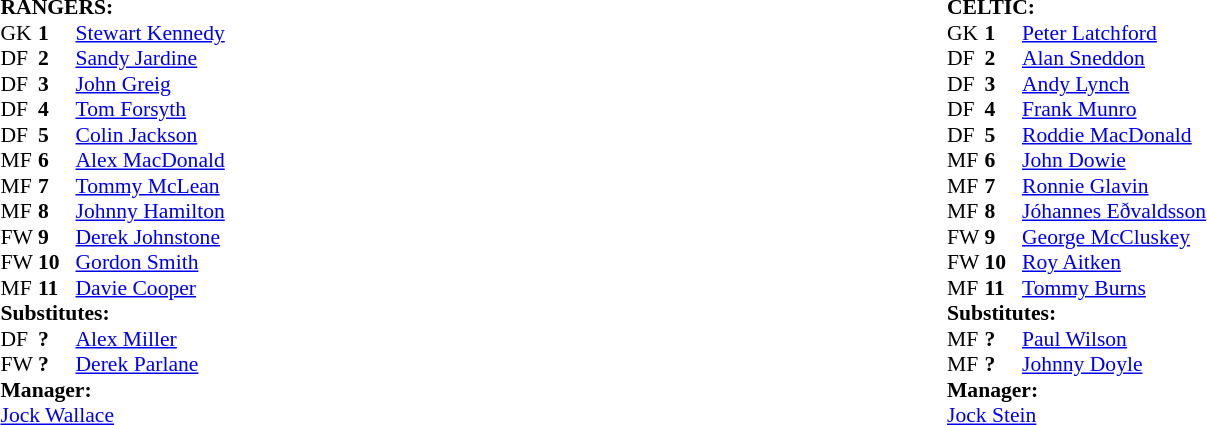<table width="100%">
<tr>
<td valign="top" width="50%"><br><table style="font-size: 90%" cellspacing="0" cellpadding="0">
<tr>
<td colspan="4"><strong>RANGERS:</strong></td>
</tr>
<tr>
<th width="25"></th>
<th width="25"></th>
</tr>
<tr>
<td>GK</td>
<td><strong>1</strong></td>
<td><a href='#'>Stewart Kennedy</a></td>
</tr>
<tr>
<td>DF</td>
<td><strong>2</strong></td>
<td><a href='#'>Sandy Jardine</a></td>
</tr>
<tr>
<td>DF</td>
<td><strong>3</strong></td>
<td><a href='#'>John Greig</a></td>
</tr>
<tr>
<td>DF</td>
<td><strong>4</strong></td>
<td><a href='#'>Tom Forsyth</a></td>
</tr>
<tr>
<td>DF</td>
<td><strong>5</strong></td>
<td><a href='#'>Colin Jackson</a></td>
</tr>
<tr>
<td>MF</td>
<td><strong>6</strong></td>
<td><a href='#'>Alex MacDonald</a></td>
</tr>
<tr>
<td>MF</td>
<td><strong>7</strong></td>
<td><a href='#'>Tommy McLean</a></td>
</tr>
<tr>
<td>MF</td>
<td><strong>8</strong></td>
<td><a href='#'>Johnny Hamilton</a></td>
<td></td>
</tr>
<tr>
<td>FW</td>
<td><strong>9</strong></td>
<td><a href='#'>Derek Johnstone</a></td>
</tr>
<tr>
<td>FW</td>
<td><strong>10</strong></td>
<td><a href='#'>Gordon Smith</a></td>
</tr>
<tr>
<td>MF</td>
<td><strong>11</strong></td>
<td><a href='#'>Davie Cooper</a></td>
<td></td>
<td></td>
</tr>
<tr>
<td colspan=4><strong>Substitutes:</strong></td>
</tr>
<tr>
<td>DF</td>
<td><strong>?</strong></td>
<td><a href='#'>Alex Miller</a></td>
<td></td>
</tr>
<tr>
<td>FW</td>
<td><strong>?</strong></td>
<td><a href='#'>Derek Parlane</a></td>
<td></td>
<td></td>
</tr>
<tr>
<td colspan=4><strong>Manager:</strong></td>
</tr>
<tr>
<td colspan="4"><a href='#'>Jock Wallace</a></td>
</tr>
</table>
</td>
<td valign="top" width="50%"><br><table style="font-size: 90%" cellspacing="0" cellpadding="0">
<tr>
<td colspan="4"><strong>CELTIC:</strong></td>
</tr>
<tr>
<th width="25"></th>
<th width="25"></th>
</tr>
<tr>
<td>GK</td>
<td><strong>1</strong></td>
<td><a href='#'>Peter Latchford</a></td>
</tr>
<tr>
<td>DF</td>
<td><strong>2</strong></td>
<td><a href='#'>Alan Sneddon</a></td>
</tr>
<tr>
<td>DF</td>
<td><strong>3</strong></td>
<td><a href='#'>Andy Lynch</a></td>
<td></td>
</tr>
<tr>
<td>DF</td>
<td><strong>4</strong></td>
<td><a href='#'>Frank Munro</a></td>
</tr>
<tr>
<td>DF</td>
<td><strong>5</strong></td>
<td><a href='#'>Roddie MacDonald</a></td>
</tr>
<tr>
<td>MF</td>
<td><strong>6</strong></td>
<td><a href='#'>John Dowie</a></td>
</tr>
<tr>
<td>MF</td>
<td><strong>7</strong></td>
<td><a href='#'>Ronnie Glavin</a></td>
<td></td>
<td></td>
</tr>
<tr>
<td>MF</td>
<td><strong>8</strong></td>
<td><a href='#'>Jóhannes Eðvaldsson</a></td>
</tr>
<tr>
<td>FW</td>
<td><strong>9</strong></td>
<td><a href='#'>George McCluskey</a></td>
</tr>
<tr>
<td>FW</td>
<td><strong>10</strong></td>
<td><a href='#'>Roy Aitken</a></td>
</tr>
<tr>
<td>MF</td>
<td><strong>11</strong></td>
<td><a href='#'>Tommy Burns</a></td>
</tr>
<tr>
<td colspan=4><strong>Substitutes:</strong></td>
</tr>
<tr>
<td>MF</td>
<td><strong>?</strong></td>
<td><a href='#'>Paul Wilson</a></td>
<td></td>
</tr>
<tr>
<td>MF</td>
<td><strong>?</strong></td>
<td><a href='#'>Johnny Doyle</a></td>
<td></td>
<td></td>
</tr>
<tr>
<td colspan=4><strong>Manager:</strong></td>
</tr>
<tr>
<td colspan="4"><a href='#'>Jock Stein</a></td>
</tr>
</table>
</td>
</tr>
</table>
